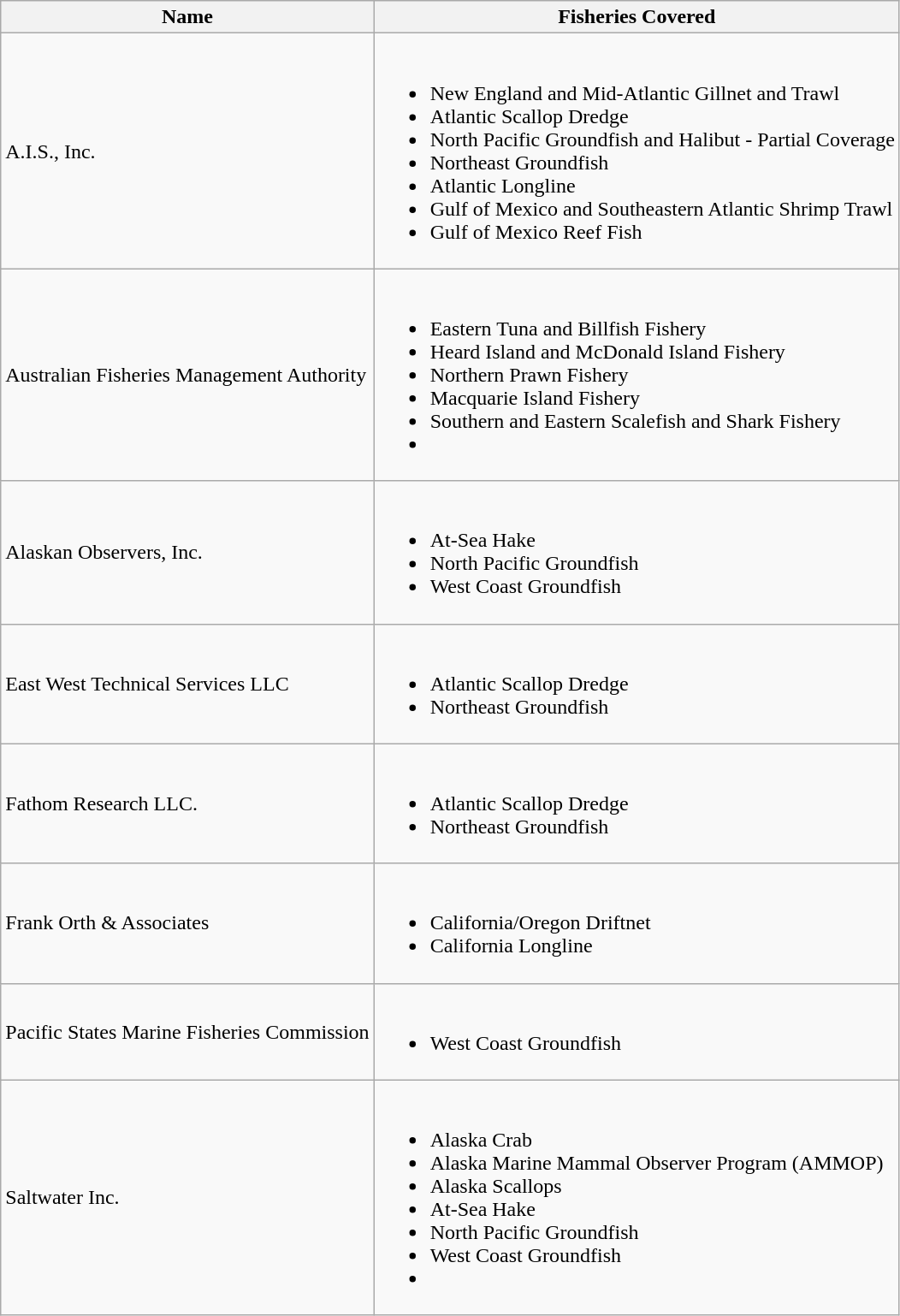<table class="wikitable">
<tr>
<th>Name</th>
<th>Fisheries Covered</th>
</tr>
<tr>
<td>A.I.S., Inc.</td>
<td><br><ul><li>New England and Mid-Atlantic Gillnet and Trawl</li><li>Atlantic Scallop Dredge</li><li>North Pacific Groundfish and Halibut - Partial Coverage</li><li>Northeast Groundfish</li><li>Atlantic Longline</li><li>Gulf of Mexico and Southeastern Atlantic Shrimp Trawl</li><li>Gulf of Mexico Reef Fish</li></ul></td>
</tr>
<tr>
<td>Australian Fisheries Management Authority</td>
<td><br><ul><li>Eastern Tuna and Billfish Fishery</li><li>Heard Island and McDonald Island Fishery</li><li>Northern Prawn Fishery</li><li>Macquarie Island Fishery</li><li>Southern and Eastern Scalefish and Shark Fishery</li><li></li></ul></td>
</tr>
<tr>
<td>Alaskan Observers, Inc.</td>
<td><br><ul><li>At-Sea Hake</li><li>North Pacific Groundfish</li><li>West Coast Groundfish</li></ul></td>
</tr>
<tr>
<td>East West Technical Services LLC</td>
<td><br><ul><li>Atlantic Scallop Dredge</li><li>Northeast Groundfish</li></ul></td>
</tr>
<tr>
<td>Fathom Research LLC.</td>
<td><br><ul><li>Atlantic Scallop Dredge</li><li>Northeast Groundfish</li></ul></td>
</tr>
<tr>
<td>Frank Orth & Associates</td>
<td><br><ul><li>California/Oregon Driftnet</li><li>California Longline</li></ul></td>
</tr>
<tr>
<td>Pacific States Marine Fisheries Commission</td>
<td><br><ul><li>West Coast Groundfish</li></ul></td>
</tr>
<tr>
<td>Saltwater Inc.</td>
<td><br><ul><li>Alaska Crab</li><li>Alaska Marine Mammal Observer Program (AMMOP)</li><li>Alaska Scallops</li><li>At-Sea Hake</li><li>North Pacific Groundfish</li><li>West Coast Groundfish</li><li></li></ul></td>
</tr>
</table>
